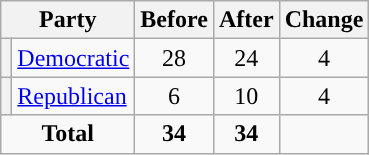<table class="wikitable" style="text-align:center;">
<tr>
<th colspan="2">Party</th>
<th>Before</th>
<th>After</th>
<th>Change</th>
</tr>
<tr>
<th style="background-color:"></th>
<td style="text-align:left;"><a href='#'>Democratic</a></td>
<td>28</td>
<td>24</td>
<td> 4</td>
</tr>
<tr>
<th style="background-color:"></th>
<td style="text-align:left;"><a href='#'>Republican</a></td>
<td>6</td>
<td>10</td>
<td> 4</td>
</tr>
<tr>
<td colspan="2"><strong>Total</strong></td>
<td><strong>34</strong></td>
<td><strong>34</strong></td>
<td></td>
</tr>
</table>
